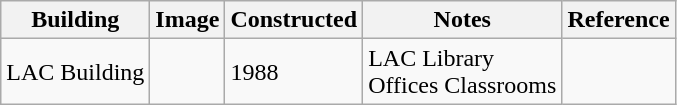<table class="wikitable">
<tr>
<th>Building</th>
<th>Image</th>
<th>Constructed</th>
<th>Notes</th>
<th>Reference</th>
</tr>
<tr>
<td>LAC Building</td>
<td></td>
<td>1988</td>
<td>LAC Library<br>Offices
Classrooms</td>
<td></td>
</tr>
</table>
